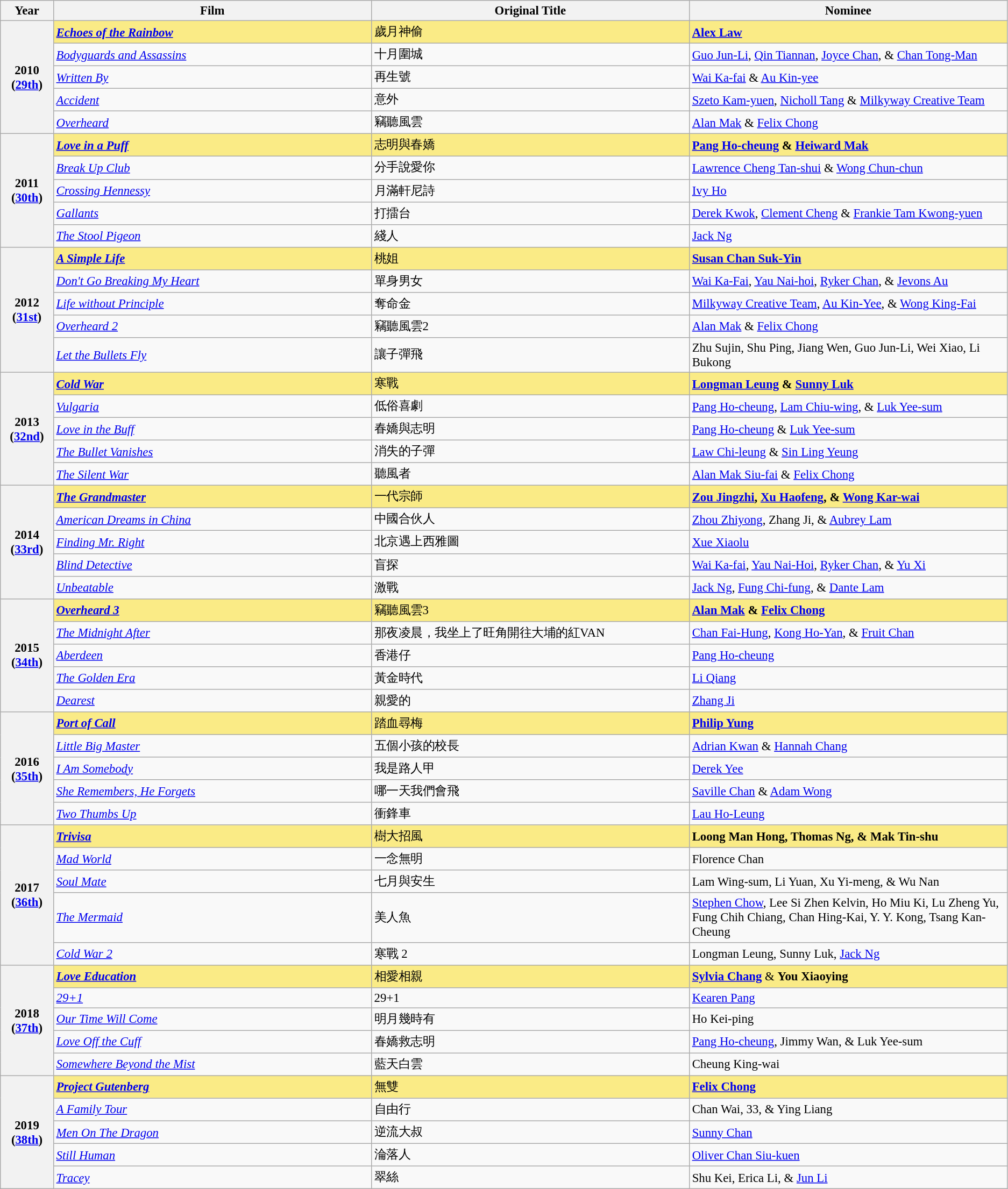<table class="wikitable unsortable" style="font-size:95%">
<tr>
<th scope="col" style="width:5%;">Year</th>
<th scope="col" style="width:30%;">Film</th>
<th scope="col" style="width:30%;">Original Title</th>
<th scope="col" style="width:30%;">Nominee</th>
</tr>
<tr>
<th rowspan="5" scope="row" style="text-align:center;">2010<br>(<a href='#'>29th</a>)<br></th>
<td style="background:#FAEB86"><strong><em><a href='#'>Echoes of the Rainbow</a></em></strong></td>
<td style="background:#FAEB86">歲月神偷</td>
<td style="background:#FAEB86"><strong><a href='#'>Alex Law</a></strong></td>
</tr>
<tr>
<td><em><a href='#'>Bodyguards and Assassins</a></em></td>
<td>十月圍城</td>
<td><a href='#'>Guo Jun-Li</a>, <a href='#'>Qin Tiannan</a>, <a href='#'>Joyce Chan</a>, & <a href='#'>Chan Tong-Man</a></td>
</tr>
<tr>
<td><em><a href='#'>Written By</a></em></td>
<td>再生號</td>
<td><a href='#'>Wai Ka-fai</a> & <a href='#'>Au Kin-yee</a></td>
</tr>
<tr>
<td><em><a href='#'>Accident</a></em></td>
<td>意外</td>
<td><a href='#'>Szeto Kam-yuen</a>, <a href='#'>Nicholl Tang</a> & <a href='#'>Milkyway Creative Team</a></td>
</tr>
<tr>
<td><em><a href='#'>Overheard</a></em></td>
<td>竊聽風雲</td>
<td><a href='#'>Alan Mak</a> & <a href='#'>Felix Chong</a></td>
</tr>
<tr>
<th rowspan="5" scope="row" style="text-align:center;">2011<br>(<a href='#'>30th</a>)<br></th>
<td style="background:#FAEB86"><strong><em><a href='#'>Love in a Puff</a></em></strong></td>
<td style="background:#FAEB86">志明與春嬌</td>
<td style="background:#FAEB86"><strong><a href='#'>Pang Ho-cheung</a> & <a href='#'>Heiward Mak</a></strong></td>
</tr>
<tr>
<td><em><a href='#'>Break Up Club</a></em></td>
<td>分手說愛你</td>
<td><a href='#'>Lawrence Cheng Tan-shui</a> & <a href='#'>Wong Chun-chun</a></td>
</tr>
<tr>
<td><em><a href='#'>Crossing Hennessy</a></em></td>
<td>月滿軒尼詩</td>
<td><a href='#'>Ivy Ho</a></td>
</tr>
<tr>
<td><em><a href='#'>Gallants</a></em></td>
<td>打擂台</td>
<td><a href='#'>Derek Kwok</a>, <a href='#'>Clement Cheng</a> & <a href='#'>Frankie Tam Kwong-yuen</a></td>
</tr>
<tr>
<td><em><a href='#'>The Stool Pigeon</a></em></td>
<td>綫人</td>
<td><a href='#'>Jack Ng</a></td>
</tr>
<tr>
<th rowspan="5">2012<br>(<a href='#'>31st</a>)<br></th>
<td style="background:#FAEB86"><strong><em><a href='#'>A Simple Life</a></em></strong></td>
<td style="background:#FAEB86">桃姐</td>
<td style="background:#FAEB86"><strong><a href='#'>Susan Chan Suk-Yin</a></strong></td>
</tr>
<tr>
<td><em><a href='#'>Don't Go Breaking My Heart</a></em></td>
<td>單身男女</td>
<td><a href='#'>Wai Ka-Fai</a>, <a href='#'>Yau Nai-hoi</a>, <a href='#'>Ryker Chan</a>, & <a href='#'>Jevons Au</a></td>
</tr>
<tr>
<td><em><a href='#'>Life without Principle</a></em></td>
<td>奪命金</td>
<td><a href='#'>Milkyway Creative Team</a>, <a href='#'>Au Kin-Yee</a>, & <a href='#'>Wong King-Fai</a></td>
</tr>
<tr>
<td><em><a href='#'>Overheard 2</a></em></td>
<td>竊聽風雲2</td>
<td><a href='#'>Alan Mak</a> & <a href='#'>Felix Chong</a></td>
</tr>
<tr>
<td><em><a href='#'>Let the Bullets Fly</a></em></td>
<td>讓子彈飛</td>
<td>Zhu Sujin, Shu Ping, Jiang Wen, Guo Jun-Li, Wei Xiao, Li Bukong</td>
</tr>
<tr>
<th rowspan="5" scope="row" style="text-align:center;">2013<br>(<a href='#'>32nd</a>)<br></th>
<td style="background:#FAEB86"><strong><em><a href='#'>Cold War</a></em></strong></td>
<td style="background:#FAEB86">寒戰</td>
<td style="background:#FAEB86"><strong><a href='#'>Longman Leung</a> & <a href='#'>Sunny Luk</a></strong></td>
</tr>
<tr>
<td><em><a href='#'>Vulgaria</a></em></td>
<td>低俗喜劇</td>
<td><a href='#'>Pang Ho-cheung</a>, <a href='#'>Lam Chiu-wing</a>, & <a href='#'>Luk Yee-sum</a></td>
</tr>
<tr>
<td><em><a href='#'>Love in the Buff</a></em></td>
<td>春嬌與志明</td>
<td><a href='#'>Pang Ho-cheung</a> & <a href='#'>Luk Yee-sum</a></td>
</tr>
<tr>
<td><em><a href='#'>The Bullet Vanishes</a></em></td>
<td>消失的子彈</td>
<td><a href='#'>Law Chi-leung</a> & <a href='#'>Sin Ling Yeung</a></td>
</tr>
<tr>
<td><em><a href='#'>The Silent War</a></em></td>
<td>聽風者</td>
<td><a href='#'>Alan Mak Siu-fai</a> & <a href='#'>Felix Chong</a></td>
</tr>
<tr>
<th rowspan="5" scope="row" style="text-align:center;">2014<br>(<a href='#'>33rd</a>)<br></th>
<td style="background:#FAEB86"><strong><em><a href='#'>The Grandmaster</a></em></strong></td>
<td style="background:#FAEB86">一代宗師</td>
<td style="background:#FAEB86"><strong><a href='#'>Zou Jingzhi</a>, <a href='#'>Xu Haofeng</a>, & <a href='#'>Wong Kar-wai</a></strong></td>
</tr>
<tr>
<td><em><a href='#'>American Dreams in China</a></em></td>
<td>中國合伙人</td>
<td><a href='#'>Zhou Zhiyong</a>, Zhang Ji, & <a href='#'>Aubrey Lam</a></td>
</tr>
<tr>
<td><em><a href='#'>Finding Mr. Right</a></em></td>
<td>北京遇上西雅圖</td>
<td><a href='#'>Xue Xiaolu</a></td>
</tr>
<tr>
<td><em><a href='#'>Blind Detective</a></em></td>
<td>盲探</td>
<td><a href='#'>Wai Ka-fai</a>, <a href='#'>Yau Nai-Hoi</a>, <a href='#'>Ryker Chan</a>, & <a href='#'>Yu Xi</a></td>
</tr>
<tr>
<td><em><a href='#'>Unbeatable</a></em></td>
<td>激戰</td>
<td><a href='#'>Jack Ng</a>, <a href='#'>Fung Chi-fung</a>, & <a href='#'>Dante Lam</a></td>
</tr>
<tr>
<th rowspan="5" scope="row" style="text-align:center;">2015<br>(<a href='#'>34th</a>)<br></th>
<td style="background:#FAEB86"><strong><em><a href='#'>Overheard 3</a></em></strong></td>
<td style="background:#FAEB86">竊聽風雲3</td>
<td style="background:#FAEB86"><strong><a href='#'>Alan Mak</a>  & <a href='#'>Felix Chong</a></strong></td>
</tr>
<tr>
<td><em><a href='#'>The Midnight After</a></em></td>
<td>那夜凌晨，我坐上了旺角開往大埔的紅VAN</td>
<td><a href='#'>Chan Fai-Hung</a>, <a href='#'>Kong Ho-Yan</a>, & <a href='#'>Fruit Chan</a></td>
</tr>
<tr>
<td><em><a href='#'>Aberdeen</a></em></td>
<td>香港仔</td>
<td><a href='#'>Pang Ho-cheung</a></td>
</tr>
<tr>
<td><em><a href='#'>The Golden Era</a></em></td>
<td>黃金時代</td>
<td><a href='#'>Li Qiang</a></td>
</tr>
<tr>
<td><em><a href='#'>Dearest</a></em></td>
<td>親愛的</td>
<td><a href='#'>Zhang Ji</a></td>
</tr>
<tr>
<th rowspan="5" scope="row" style="text-align:center;">2016<br>(<a href='#'>35th</a>)<br></th>
<td style="background:#FAEB86"><a href='#'><strong><em>Port of Call</em></strong></a></td>
<td style="background:#FAEB86">踏血尋梅</td>
<td style="background:#FAEB86"><strong><a href='#'>Philip Yung</a></strong></td>
</tr>
<tr>
<td><em><a href='#'>Little Big Master</a></em></td>
<td>五個小孩的校長</td>
<td><a href='#'>Adrian Kwan</a> & <a href='#'>Hannah Chang</a></td>
</tr>
<tr>
<td><em><a href='#'>I Am Somebody</a></em></td>
<td>我是路人甲</td>
<td><a href='#'>Derek Yee</a></td>
</tr>
<tr>
<td><em><a href='#'>She Remembers, He Forgets</a></em></td>
<td>哪一天我們會飛</td>
<td><a href='#'>Saville Chan</a> & <a href='#'>Adam Wong</a></td>
</tr>
<tr>
<td><em><a href='#'>Two Thumbs Up</a></em></td>
<td>衝鋒車</td>
<td><a href='#'>Lau Ho-Leung</a></td>
</tr>
<tr>
<th rowspan="5" scope="row" style="text-align:center;">2017<br>(<a href='#'>36th</a>)<br></th>
<td style="background:#FAEB86"><strong><em><a href='#'>Trivisa</a></em></strong></td>
<td style="background:#FAEB86">樹大招風</td>
<td style="background:#FAEB86"><strong>Loong Man Hong, Thomas Ng, & Mak Tin-shu</strong></td>
</tr>
<tr>
<td><em><a href='#'>Mad World</a></em></td>
<td>一念無明</td>
<td>Florence Chan</td>
</tr>
<tr>
<td><em><a href='#'>Soul Mate</a></em></td>
<td>七月與安生</td>
<td>Lam Wing-sum, Li Yuan, Xu Yi-meng, & Wu Nan</td>
</tr>
<tr>
<td><em><a href='#'>The Mermaid</a></em></td>
<td>美人魚</td>
<td><a href='#'>Stephen Chow</a>, Lee Si Zhen Kelvin, Ho Miu Ki, Lu Zheng Yu, Fung Chih Chiang, Chan Hing-Kai, Y. Y. Kong, Tsang Kan-Cheung</td>
</tr>
<tr>
<td><em><a href='#'>Cold War 2</a></em></td>
<td>寒戰 2</td>
<td>Longman Leung, Sunny Luk, <a href='#'>Jack Ng</a></td>
</tr>
<tr>
<th rowspan="5" scope="row" style="text-align:center;">2018<br>(<a href='#'>37th</a>)<br></th>
<td style="background:#FAEB86"><strong><em><a href='#'>Love Education</a></em></strong></td>
<td style="background:#FAEB86">相愛相親</td>
<td style="background:#FAEB86"><strong><a href='#'>Sylvia Chang</a></strong> & <strong>You Xiaoying</strong></td>
</tr>
<tr>
<td><em><a href='#'>29+1</a></em></td>
<td>29+1</td>
<td><a href='#'>Kearen Pang</a></td>
</tr>
<tr>
<td><em><a href='#'>Our Time Will Come</a></em></td>
<td>明月幾時有</td>
<td>Ho Kei-ping</td>
</tr>
<tr>
<td><em><a href='#'>Love Off the Cuff</a></em></td>
<td>春嬌救志明</td>
<td><a href='#'>Pang Ho-cheung</a>, Jimmy Wan, & Luk Yee-sum</td>
</tr>
<tr>
<td><em><a href='#'>Somewhere Beyond the Mist</a></em></td>
<td>藍天白雲</td>
<td>Cheung King-wai</td>
</tr>
<tr>
<th rowspan="5" scope="row" style="text-align:center;">2019<br>(<a href='#'>38th</a>)<br></th>
<td style="background:#FAEB86"><strong><em><a href='#'>Project Gutenberg</a></em></strong></td>
<td style="background:#FAEB86">無雙</td>
<td style="background:#FAEB86"><strong><a href='#'>Felix Chong</a></strong></td>
</tr>
<tr>
<td><em><a href='#'>A Family Tour</a></em></td>
<td>自由行</td>
<td>Chan Wai, 33, & Ying Liang</td>
</tr>
<tr>
<td><em><a href='#'>Men On The Dragon</a></em></td>
<td>逆流大叔</td>
<td><a href='#'>Sunny Chan</a></td>
</tr>
<tr>
<td><em><a href='#'>Still Human</a></em></td>
<td>淪落人</td>
<td><a href='#'>Oliver Chan Siu-kuen</a></td>
</tr>
<tr>
<td><em><a href='#'>Tracey</a></em></td>
<td>翠絲</td>
<td>Shu Kei, Erica Li, & <a href='#'>Jun Li</a></td>
</tr>
</table>
